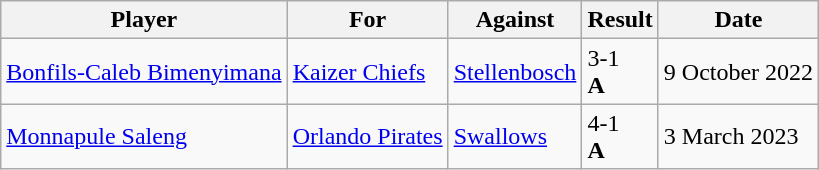<table class="wikitable">
<tr>
<th align="left">Player</th>
<th align="left">For</th>
<th align="left">Against</th>
<th align="left">Result</th>
<th align="left">Date</th>
</tr>
<tr>
<td align="left"> <a href='#'>Bonfils-Caleb Bimenyimana</a></td>
<td align="left"><a href='#'>Kaizer Chiefs</a></td>
<td align="left"><a href='#'>Stellenbosch</a></td>
<td>3-1<br><strong>A</strong></td>
<td>9 October 2022</td>
</tr>
<tr>
<td align="left"> <a href='#'>Monnapule Saleng</a></td>
<td align="left"><a href='#'>Orlando Pirates</a></td>
<td align="left"><a href='#'>Swallows</a></td>
<td>4-1<br><strong>A</strong></td>
<td>3 March 2023</td>
</tr>
</table>
